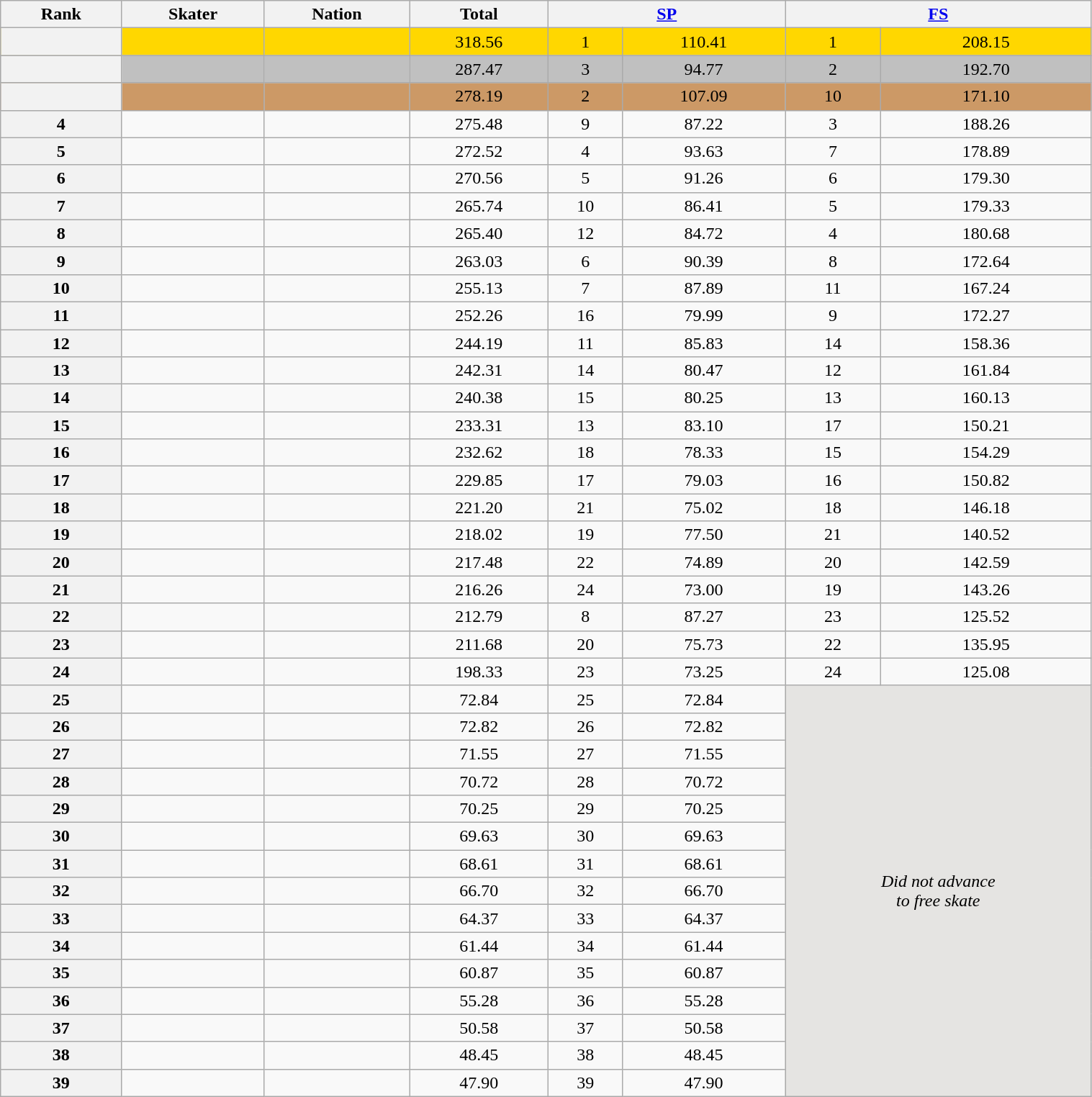<table class="wikitable sortable" style="text-align:center; width:80%">
<tr>
<th scope="col">Rank</th>
<th scope="col">Skater</th>
<th scope="col">Nation</th>
<th scope="col">Total</th>
<th colspan="2" width="80px"><a href='#'>SP</a></th>
<th colspan="2" width="80px"><a href='#'>FS</a></th>
</tr>
<tr bgcolor="gold">
<th scope="row"></th>
<td align="left"></td>
<td align="left"></td>
<td>318.56</td>
<td>1</td>
<td>110.41</td>
<td>1</td>
<td>208.15</td>
</tr>
<tr bgcolor="silver">
<th scope="row"></th>
<td align="left"></td>
<td align="left"></td>
<td>287.47</td>
<td>3</td>
<td>94.77</td>
<td>2</td>
<td>192.70</td>
</tr>
<tr bgcolor="#cc9966">
<th scope="row"></th>
<td align="left"></td>
<td align="left"></td>
<td>278.19</td>
<td>2</td>
<td>107.09</td>
<td>10</td>
<td>171.10</td>
</tr>
<tr>
<th scope="row">4</th>
<td align="left"></td>
<td align="left"></td>
<td>275.48</td>
<td>9</td>
<td>87.22</td>
<td>3</td>
<td>188.26</td>
</tr>
<tr>
<th scope="row">5</th>
<td align="left"></td>
<td align="left"></td>
<td>272.52</td>
<td>4</td>
<td>93.63</td>
<td>7</td>
<td>178.89</td>
</tr>
<tr>
<th scope="row">6</th>
<td align="left"></td>
<td align="left"></td>
<td>270.56</td>
<td>5</td>
<td>91.26</td>
<td>6</td>
<td>179.30</td>
</tr>
<tr>
<th scope="row">7</th>
<td align="left"></td>
<td align="left"></td>
<td>265.74</td>
<td>10</td>
<td>86.41</td>
<td>5</td>
<td>179.33</td>
</tr>
<tr>
<th scope="row">8</th>
<td align="left"></td>
<td align="left"></td>
<td>265.40</td>
<td>12</td>
<td>84.72</td>
<td>4</td>
<td>180.68</td>
</tr>
<tr>
<th scope="row">9</th>
<td align="left"></td>
<td align="left"></td>
<td>263.03</td>
<td>6</td>
<td>90.39</td>
<td>8</td>
<td>172.64</td>
</tr>
<tr>
<th scope="row">10</th>
<td align="left"></td>
<td align="left"></td>
<td>255.13</td>
<td>7</td>
<td>87.89</td>
<td>11</td>
<td>167.24</td>
</tr>
<tr>
<th scope="row">11</th>
<td align="left"></td>
<td align="left"></td>
<td>252.26</td>
<td>16</td>
<td>79.99</td>
<td>9</td>
<td>172.27</td>
</tr>
<tr>
<th scope="row">12</th>
<td align="left"></td>
<td align="left"></td>
<td>244.19</td>
<td>11</td>
<td>85.83</td>
<td>14</td>
<td>158.36</td>
</tr>
<tr>
<th scope="row">13</th>
<td align="left"></td>
<td align="left"></td>
<td>242.31</td>
<td>14</td>
<td>80.47</td>
<td>12</td>
<td>161.84</td>
</tr>
<tr>
<th scope="row">14</th>
<td align="left"></td>
<td align="left"></td>
<td>240.38</td>
<td>15</td>
<td>80.25</td>
<td>13</td>
<td>160.13</td>
</tr>
<tr>
<th scope="row">15</th>
<td align="left"></td>
<td align="left"></td>
<td>233.31</td>
<td>13</td>
<td>83.10</td>
<td>17</td>
<td>150.21</td>
</tr>
<tr>
<th scope="row">16</th>
<td align="left"></td>
<td align="left"></td>
<td>232.62</td>
<td>18</td>
<td>78.33</td>
<td>15</td>
<td>154.29</td>
</tr>
<tr>
<th scope="row">17</th>
<td align="left"></td>
<td align="left"></td>
<td>229.85</td>
<td>17</td>
<td>79.03</td>
<td>16</td>
<td>150.82</td>
</tr>
<tr>
<th scope="row">18</th>
<td align="left"></td>
<td align="left"></td>
<td>221.20</td>
<td>21</td>
<td>75.02</td>
<td>18</td>
<td>146.18</td>
</tr>
<tr>
<th scope="row">19</th>
<td align="left"></td>
<td align="left"></td>
<td>218.02</td>
<td>19</td>
<td>77.50</td>
<td>21</td>
<td>140.52</td>
</tr>
<tr>
<th scope="row">20</th>
<td align="left"></td>
<td align="left"></td>
<td>217.48</td>
<td>22</td>
<td>74.89</td>
<td>20</td>
<td>142.59</td>
</tr>
<tr>
<th scope="row">21</th>
<td align="left"></td>
<td align="left"></td>
<td>216.26</td>
<td>24</td>
<td>73.00</td>
<td>19</td>
<td>143.26</td>
</tr>
<tr>
<th scope="row">22</th>
<td align="left"></td>
<td align="left"></td>
<td>212.79</td>
<td>8</td>
<td>87.27</td>
<td>23</td>
<td>125.52</td>
</tr>
<tr>
<th scope="row">23</th>
<td align="left"></td>
<td align="left"></td>
<td>211.68</td>
<td>20</td>
<td>75.73</td>
<td>22</td>
<td>135.95</td>
</tr>
<tr>
<th scope="row">24</th>
<td align="left"></td>
<td align="left"></td>
<td>198.33</td>
<td>23</td>
<td>73.25</td>
<td>24</td>
<td>125.08</td>
</tr>
<tr>
<th scope="row">25</th>
<td align="left"></td>
<td align="left"></td>
<td>72.84</td>
<td>25</td>
<td>72.84</td>
<td colspan="2" rowspan="17" bgcolor="e5e4e2" align="center"><em>Did not advance<br>to free skate</em></td>
</tr>
<tr>
<th scope="row">26</th>
<td align="left"></td>
<td align="left"></td>
<td>72.82</td>
<td>26</td>
<td>72.82</td>
</tr>
<tr>
<th scope="row">27</th>
<td align="left"></td>
<td align="left"></td>
<td>71.55</td>
<td>27</td>
<td>71.55</td>
</tr>
<tr>
<th scope="row">28</th>
<td align="left"></td>
<td align="left"></td>
<td>70.72</td>
<td>28</td>
<td>70.72</td>
</tr>
<tr>
<th scope="row">29</th>
<td align="left"></td>
<td align="left"></td>
<td>70.25</td>
<td>29</td>
<td>70.25</td>
</tr>
<tr>
<th scope="row">30</th>
<td align="left"></td>
<td align="left"></td>
<td>69.63</td>
<td>30</td>
<td>69.63</td>
</tr>
<tr>
<th scope="row">31</th>
<td align="left"></td>
<td align="left"></td>
<td>68.61</td>
<td>31</td>
<td>68.61</td>
</tr>
<tr>
<th scope="row">32</th>
<td align="left"></td>
<td align="left"></td>
<td>66.70</td>
<td>32</td>
<td>66.70</td>
</tr>
<tr>
<th scope="row">33</th>
<td align="left"></td>
<td align="left"></td>
<td>64.37</td>
<td>33</td>
<td>64.37</td>
</tr>
<tr>
<th scope="row">34</th>
<td align="left"></td>
<td align="left"></td>
<td>61.44</td>
<td>34</td>
<td>61.44</td>
</tr>
<tr>
<th scope="row">35</th>
<td align="left"></td>
<td align="left"></td>
<td>60.87</td>
<td>35</td>
<td>60.87</td>
</tr>
<tr>
<th scope="row">36</th>
<td align="left"></td>
<td align="left"></td>
<td>55.28</td>
<td>36</td>
<td>55.28</td>
</tr>
<tr>
<th scope="row">37</th>
<td align="left"></td>
<td align="left"></td>
<td>50.58</td>
<td>37</td>
<td>50.58</td>
</tr>
<tr>
<th scope="row">38</th>
<td align="left"></td>
<td align="left"></td>
<td>48.45</td>
<td>38</td>
<td>48.45</td>
</tr>
<tr>
<th scope="row">39</th>
<td align="left"></td>
<td align="left"></td>
<td>47.90</td>
<td>39</td>
<td>47.90</td>
</tr>
</table>
